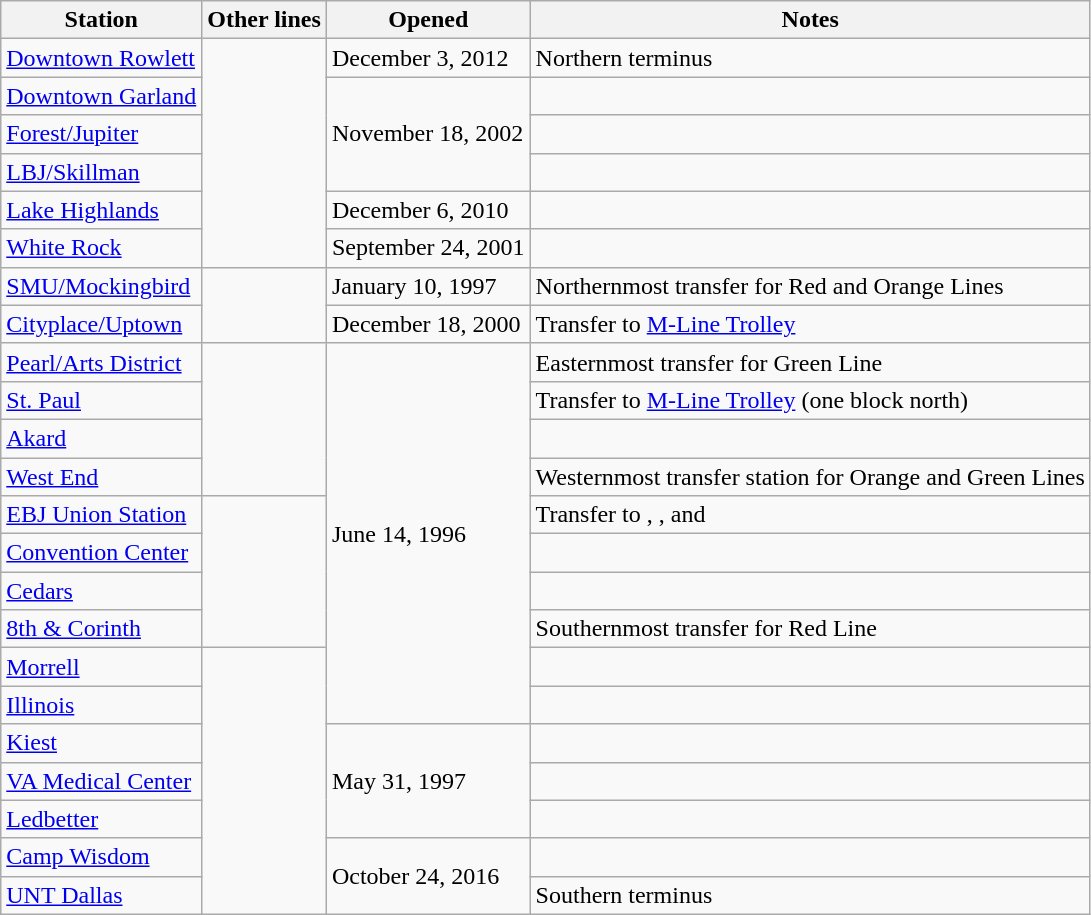<table class="wikitable">
<tr>
<th>Station</th>
<th>Other lines</th>
<th>Opened</th>
<th>Notes</th>
</tr>
<tr>
<td><a href='#'>Downtown Rowlett</a></td>
<td rowspan="6"></td>
<td>December 3, 2012</td>
<td>Northern terminus</td>
</tr>
<tr>
<td><a href='#'>Downtown Garland</a></td>
<td rowspan="3">November 18, 2002</td>
<td></td>
</tr>
<tr>
<td><a href='#'>Forest/Jupiter</a></td>
<td></td>
</tr>
<tr>
<td><a href='#'>LBJ/Skillman</a></td>
<td></td>
</tr>
<tr>
<td><a href='#'>Lake Highlands</a></td>
<td>December 6, 2010</td>
<td></td>
</tr>
<tr>
<td><a href='#'>White Rock</a></td>
<td>September 24, 2001</td>
<td></td>
</tr>
<tr>
<td><a href='#'>SMU/Mockingbird</a></td>
<td rowspan="2"> </td>
<td>January 10, 1997</td>
<td>Northernmost transfer for Red and Orange Lines</td>
</tr>
<tr>
<td><a href='#'>Cityplace/Uptown</a></td>
<td>December 18, 2000</td>
<td>Transfer to  <a href='#'>M-Line Trolley</a></td>
</tr>
<tr>
<td><a href='#'>Pearl/Arts District</a></td>
<td rowspan="4">  </td>
<td rowspan="10">June 14, 1996</td>
<td>Easternmost transfer for Green Line</td>
</tr>
<tr>
<td><a href='#'>St. Paul</a></td>
<td>Transfer to  <a href='#'>M-Line Trolley</a> (one block north)</td>
</tr>
<tr>
<td><a href='#'>Akard</a></td>
<td></td>
</tr>
<tr>
<td><a href='#'>West End</a></td>
<td>Westernmost transfer station for Orange and Green Lines</td>
</tr>
<tr>
<td><a href='#'>EBJ Union Station</a></td>
<td rowspan="4"></td>
<td>Transfer to , , and </td>
</tr>
<tr>
<td><a href='#'>Convention Center</a></td>
<td></td>
</tr>
<tr>
<td><a href='#'>Cedars</a></td>
<td></td>
</tr>
<tr>
<td><a href='#'>8th & Corinth</a></td>
<td>Southernmost transfer for Red Line</td>
</tr>
<tr>
<td><a href='#'>Morrell</a></td>
<td rowspan="7"></td>
<td></td>
</tr>
<tr>
<td><a href='#'>Illinois</a></td>
<td></td>
</tr>
<tr>
<td><a href='#'>Kiest</a></td>
<td rowspan="3">May 31, 1997</td>
<td></td>
</tr>
<tr>
<td><a href='#'>VA Medical Center</a></td>
<td></td>
</tr>
<tr>
<td><a href='#'>Ledbetter</a></td>
<td></td>
</tr>
<tr>
<td><a href='#'>Camp Wisdom</a></td>
<td rowspan="2">October 24, 2016</td>
<td></td>
</tr>
<tr>
<td><a href='#'>UNT Dallas</a></td>
<td>Southern terminus</td>
</tr>
</table>
